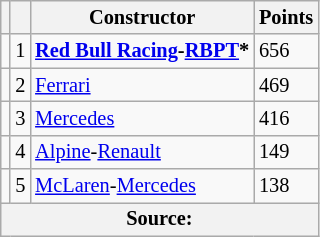<table class="wikitable" style="font-size: 85%;">
<tr>
<th scope="col"></th>
<th scope="col"></th>
<th scope="col">Constructor</th>
<th scope="col">Points</th>
</tr>
<tr>
<td align="left"></td>
<td align="center">1</td>
<td> <strong><a href='#'>Red Bull Racing</a>-<a href='#'>RBPT</a>*</strong></td>
<td align="left">656</td>
</tr>
<tr>
<td align="left"></td>
<td align="center">2</td>
<td> <a href='#'>Ferrari</a></td>
<td align="left">469</td>
</tr>
<tr>
<td align="left"></td>
<td align="center">3</td>
<td> <a href='#'>Mercedes</a></td>
<td align="left">416</td>
</tr>
<tr>
<td align="left"></td>
<td align="center">4</td>
<td> <a href='#'>Alpine</a>-<a href='#'>Renault</a></td>
<td align="left">149</td>
</tr>
<tr>
<td align="left"></td>
<td align="center">5</td>
<td> <a href='#'>McLaren</a>-<a href='#'>Mercedes</a></td>
<td align="left">138</td>
</tr>
<tr>
<th colspan=4>Source:</th>
</tr>
</table>
